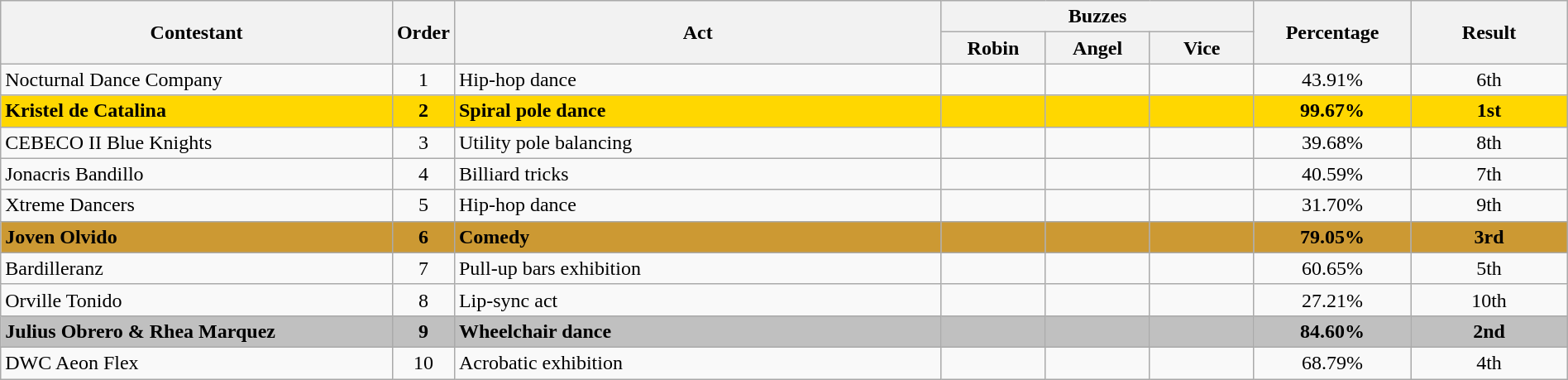<table class="wikitable" style="text-align:center; width:100%;">
<tr>
<th rowspan="2" style="width:25%;">Contestant</th>
<th rowspan="2" style="width:03%;">Order</th>
<th rowspan="2">Act</th>
<th colspan="3" style="width:20%;">Buzzes</th>
<th rowspan="2" style="width:10%;">Percentage</th>
<th rowspan="2" style="width:10%;">Result</th>
</tr>
<tr>
<th style="width:06.66%;">Robin</th>
<th style="width:06.66%;">Angel</th>
<th style="width:06.66%;">Vice</th>
</tr>
<tr>
<td scope="row" align="left">Nocturnal Dance Company </td>
<td>1</td>
<td align="left">Hip-hop dance</td>
<td></td>
<td></td>
<td></td>
<td>43.91%</td>
<td>6th</td>
</tr>
<tr bgcolor=gold>
<td scope="row" align="left"><strong>Kristel de Catalina </strong></td>
<td><strong>2</strong></td>
<td align="left"><strong>Spiral pole dance</strong></td>
<td></td>
<td></td>
<td></td>
<td><strong>99.67%</strong></td>
<td><strong>1st</strong></td>
</tr>
<tr>
<td scope="row" align="left">CEBECO II Blue Knights</td>
<td>3</td>
<td align="left">Utility pole balancing</td>
<td></td>
<td></td>
<td></td>
<td>39.68%</td>
<td>8th</td>
</tr>
<tr>
<td scope="row" align="left">Jonacris Bandillo</td>
<td>4</td>
<td align="left">Billiard tricks</td>
<td></td>
<td></td>
<td></td>
<td>40.59%</td>
<td>7th</td>
</tr>
<tr>
<td scope="row" align="left">Xtreme Dancers</td>
<td>5</td>
<td align="left">Hip-hop dance</td>
<td></td>
<td></td>
<td></td>
<td>31.70%</td>
<td>9th</td>
</tr>
<tr bgcolor=#CC9933>
<td scope="row" align="left"><strong>Joven Olvido</strong></td>
<td><strong>6</strong></td>
<td align="left"><strong>Comedy</strong></td>
<td></td>
<td></td>
<td></td>
<td><strong>79.05%</strong></td>
<td><strong>3rd</strong></td>
</tr>
<tr>
<td scope="row" align="left">Bardilleranz </td>
<td>7</td>
<td align="left">Pull-up bars exhibition</td>
<td></td>
<td></td>
<td></td>
<td>60.65%</td>
<td>5th</td>
</tr>
<tr>
<td scope="row" align="left">Orville Tonido</td>
<td>8</td>
<td align="left">Lip-sync act</td>
<td></td>
<td></td>
<td></td>
<td>27.21%</td>
<td>10th</td>
</tr>
<tr bgcolor=silver>
<td scope="row" align="left"><strong>Julius Obrero & Rhea Marquez </strong></td>
<td><strong>9</strong></td>
<td align="left"><strong>Wheelchair dance</strong></td>
<td></td>
<td></td>
<td></td>
<td><strong>84.60%</strong></td>
<td><strong>2nd</strong></td>
</tr>
<tr>
<td scope="row" align="left">DWC Aeon Flex </td>
<td>10</td>
<td align="left">Acrobatic exhibition</td>
<td></td>
<td></td>
<td></td>
<td>68.79%</td>
<td>4th</td>
</tr>
</table>
